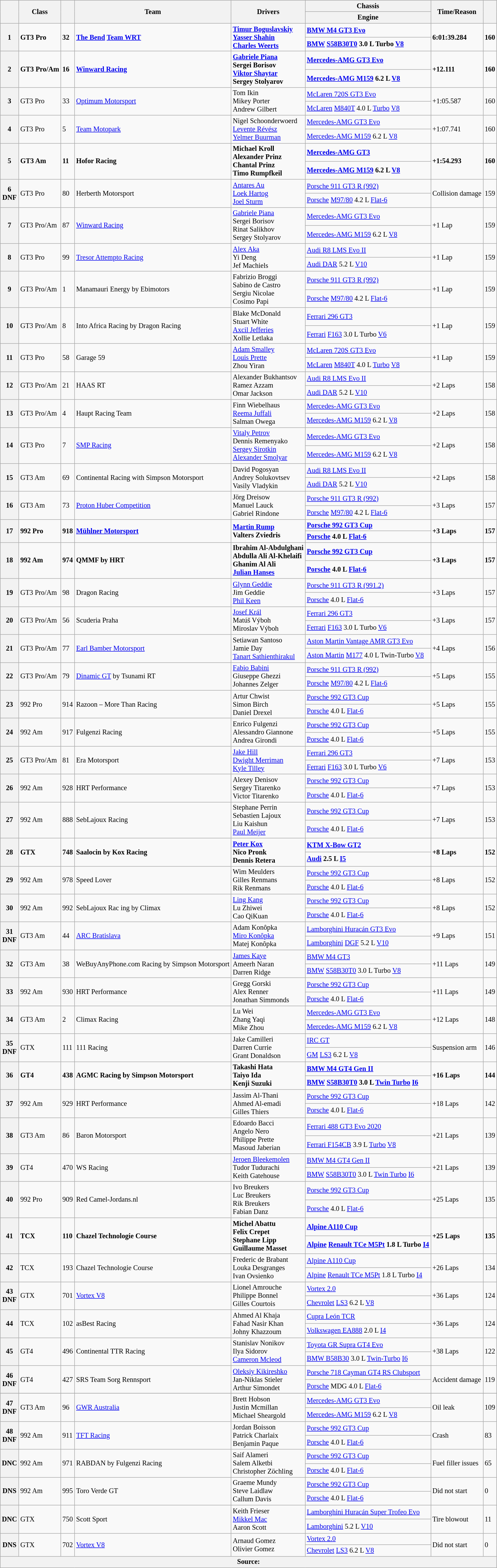<table class="wikitable" style="font-size: 85%;">
<tr>
<th rowspan=2></th>
<th rowspan=2>Class</th>
<th rowspan=2></th>
<th rowspan=2>Team</th>
<th rowspan=2>Drivers</th>
<th>Chassis</th>
<th rowspan=2>Time/Reason</th>
<th rowspan=2></th>
</tr>
<tr>
<th>Engine</th>
</tr>
<tr>
<th rowspan=2>1</th>
<td rowspan=2><strong>GT3 Pro</strong></td>
<td rowspan=2><strong>32</strong></td>
<td rowspan=2><strong> <a href='#'>The Bend</a> <a href='#'>Team WRT</a></strong></td>
<td rowspan=2><strong> <a href='#'>Timur Boguslavskiy</a><br> <a href='#'>Yasser Shahin</a><br> <a href='#'>Charles Weerts</a></strong></td>
<td><a href='#'><strong>BMW M4 GT3 Evo</strong></a></td>
<td rowspan=2><strong>6:01:39.284</strong></td>
<td rowspan=2><strong>160</strong></td>
</tr>
<tr>
<td><strong><a href='#'>BMW</a> <a href='#'>S58B30T0</a> 3.0 L Turbo <a href='#'>V8</a></strong></td>
</tr>
<tr>
<th rowspan=2>2</th>
<td rowspan=2><strong>GT3 Pro/Am</strong></td>
<td rowspan=2><strong>16</strong></td>
<td rowspan=2><strong> <a href='#'>Winward Racing</a></strong></td>
<td rowspan=2><strong> <a href='#'>Gabriele Piana</a><br> Sergei Borisov<br> <a href='#'>Viktor Shaytar</a><br> Sergey Stolyarov</strong></td>
<td><a href='#'><strong>Mercedes-AMG GT3 Evo</strong></a></td>
<td rowspan=2><strong>+12.111</strong></td>
<td rowspan=2><strong>160</strong></td>
</tr>
<tr>
<td><strong><a href='#'>Mercedes-AMG M159</a> 6.2 L <a href='#'>V8</a></strong></td>
</tr>
<tr>
<th rowspan=2>3</th>
<td rowspan=2>GT3 Pro</td>
<td rowspan=2>33</td>
<td rowspan=2> <a href='#'>Optimum Motorsport</a></td>
<td rowspan=2> Tom Ikin<br> Mikey Porter<br> Andrew Gilbert</td>
<td><a href='#'>McLaren 720S GT3 Evo</a></td>
<td rowspan=2>+1:05.587</td>
<td rowspan=2>160</td>
</tr>
<tr>
<td><a href='#'>McLaren</a> <a href='#'>M840T</a> 4.0 L <a href='#'>Turbo</a> <a href='#'>V8</a></td>
</tr>
<tr>
<th rowspan=2>4</th>
<td rowspan=2>GT3 Pro</td>
<td rowspan=2>5</td>
<td rowspan=2> <a href='#'>Team Motopark</a></td>
<td rowspan=2> Nigel Schoonderwoerd<br> <a href='#'>Levente Révész</a><br> <a href='#'>Yelmer Buurman</a></td>
<td><a href='#'>Mercedes-AMG GT3 Evo</a></td>
<td rowspan=2>+1:07.741</td>
<td rowspan=2>160</td>
</tr>
<tr>
<td><a href='#'>Mercedes-AMG M159</a> 6.2 L <a href='#'>V8</a></td>
</tr>
<tr>
<th rowspan=2>5</th>
<td rowspan=2><strong>GT3 Am</strong></td>
<td rowspan=2><strong>11</strong></td>
<td rowspan=2><strong> Hofor Racing</strong></td>
<td rowspan=2><strong> Michael Kroll<br> Alexander Prinz<br> Chantal Prinz<br> Timo Rumpfkeil</strong></td>
<td><a href='#'><strong>Mercedes-AMG GT3</strong></a></td>
<td rowspan=2><strong>+1:54.293</strong></td>
<td rowspan=2><strong>160</strong></td>
</tr>
<tr>
<td><strong><a href='#'>Mercedes-AMG M159</a> 6.2 L <a href='#'>V8</a></strong></td>
</tr>
<tr>
<th rowspan=2>6<br>DNF</th>
<td rowspan=2>GT3 Pro</td>
<td rowspan=2>80</td>
<td rowspan=2> Herberth Motorsport</td>
<td rowspan=2> <a href='#'>Antares Au</a><br> <a href='#'>Loek Hartog</a><br> <a href='#'>Joel Sturm</a></td>
<td><a href='#'>Porsche 911 GT3 R (992)</a></td>
<td rowspan=2>Collision damage</td>
<td rowspan=2>159</td>
</tr>
<tr>
<td><a href='#'>Porsche</a> <a href='#'>M97/80</a> 4.2 L <a href='#'>Flat-6</a></td>
</tr>
<tr>
<th rowspan=2>7</th>
<td rowspan=2>GT3 Pro/Am</td>
<td rowspan=2>87</td>
<td rowspan=2> <a href='#'>Winward Racing</a></td>
<td rowspan=2> <a href='#'>Gabriele Piana</a><br> Sergei Borisov<br> Rinat Salikhov<br> Sergey Stolyarov</td>
<td><a href='#'>Mercedes-AMG GT3 Evo</a></td>
<td rowspan=2>+1 Lap</td>
<td rowspan=2>159</td>
</tr>
<tr>
<td><a href='#'>Mercedes-AMG M159</a> 6.2 L <a href='#'>V8</a></td>
</tr>
<tr>
<th rowspan=2>8</th>
<td rowspan=2>GT3 Pro</td>
<td rowspan=2>99</td>
<td rowspan=2> <a href='#'>Tresor Attempto Racing</a></td>
<td rowspan=2> <a href='#'>Alex Aka</a><br> Yi Deng<br> Jef Machiels</td>
<td><a href='#'>Audi R8 LMS Evo II</a></td>
<td rowspan=2>+1 Lap</td>
<td rowspan=2>159</td>
</tr>
<tr>
<td><a href='#'>Audi DAR</a> 5.2 L <a href='#'>V10</a></td>
</tr>
<tr>
<th rowspan=2>9</th>
<td rowspan=2>GT3 Pro/Am</td>
<td rowspan=2>1</td>
<td rowspan=2> Manamauri Energy by Ebimotors</td>
<td rowspan=2> Fabrizio Broggi<br> Sabino de Castro<br> Sergiu Nicolae<br> Cosimo Papi</td>
<td><a href='#'>Porsche 911 GT3 R (992)</a></td>
<td rowspan=2>+1 Lap</td>
<td rowspan=2>159</td>
</tr>
<tr>
<td><a href='#'>Porsche</a> <a href='#'>M97/80</a> 4.2 L <a href='#'>Flat-6</a></td>
</tr>
<tr>
<th rowspan=2>10</th>
<td rowspan=2>GT3 Pro/Am</td>
<td rowspan=2>8</td>
<td rowspan=2> Into Africa Racing by Dragon Racing</td>
<td rowspan=2> Blake McDonald<br> Stuart White<br> <a href='#'>Axcil Jefferies</a><br> Xollie Letlaka</td>
<td><a href='#'>Ferrari 296 GT3</a></td>
<td rowspan=2>+1 Lap</td>
<td rowspan=2>159</td>
</tr>
<tr>
<td><a href='#'>Ferrari</a> <a href='#'>F163</a> 3.0 L Turbo <a href='#'>V6</a></td>
</tr>
<tr>
<th rowspan=2>11</th>
<td rowspan=2>GT3 Pro</td>
<td rowspan=2>58</td>
<td rowspan=2> Garage 59</td>
<td rowspan=2> <a href='#'>Adam Smalley</a><br> <a href='#'>Louis Prette</a><br> Zhou Yiran</td>
<td><a href='#'>McLaren 720S GT3 Evo</a></td>
<td rowspan=2>+1 Lap</td>
<td rowspan=2>159</td>
</tr>
<tr>
<td><a href='#'>McLaren</a> <a href='#'>M840T</a> 4.0 L <a href='#'>Turbo</a> <a href='#'>V8</a></td>
</tr>
<tr>
<th rowspan=2>12</th>
<td rowspan=2>GT3 Pro/Am</td>
<td rowspan=2>21</td>
<td rowspan=2> HAAS RT</td>
<td rowspan=2> Alexander Bukhantsov<br> Ramez Azzam<br> Omar Jackson</td>
<td><a href='#'>Audi R8 LMS Evo II</a></td>
<td rowspan=2>+2 Laps</td>
<td rowspan=2>158</td>
</tr>
<tr>
<td><a href='#'>Audi DAR</a> 5.2 L <a href='#'>V10</a></td>
</tr>
<tr>
<th rowspan=2>13</th>
<td rowspan=2>GT3 Pro/Am</td>
<td rowspan=2>4</td>
<td rowspan=2> Haupt Racing Team</td>
<td rowspan=2> Finn Wiebelhaus<br> <a href='#'>Reema Juffali</a><br> Salman Owega</td>
<td><a href='#'>Mercedes-AMG GT3 Evo</a></td>
<td rowspan=2>+2 Laps</td>
<td rowspan=2>158</td>
</tr>
<tr>
<td><a href='#'>Mercedes-AMG M159</a> 6.2 L <a href='#'>V8</a></td>
</tr>
<tr>
<th rowspan=2>14</th>
<td rowspan=2>GT3 Pro</td>
<td rowspan=2>7</td>
<td rowspan=2> <a href='#'>SMP Racing</a></td>
<td rowspan=2> <a href='#'>Vitaly Petrov</a><br> Dennis Remenyako<br> <a href='#'>Sergey Sirotkin</a><br> <a href='#'>Alexander Smolyar</a></td>
<td><a href='#'>Mercedes-AMG GT3 Evo</a></td>
<td rowspan=2>+2 Laps</td>
<td rowspan=2>158</td>
</tr>
<tr>
<td><a href='#'>Mercedes-AMG M159</a> 6.2 L <a href='#'>V8</a></td>
</tr>
<tr>
<th rowspan=2>15</th>
<td rowspan=2>GT3 Am</td>
<td rowspan=2>69</td>
<td rowspan=2> Continental Racing with Simpson Motorsport</td>
<td rowspan=2> David Pogosyan<br> Andrey Solukovtsev<br> Vasily Vladykin</td>
<td><a href='#'>Audi R8 LMS Evo II</a></td>
<td rowspan=2>+2 Laps</td>
<td rowspan=2>158</td>
</tr>
<tr>
<td><a href='#'>Audi DAR</a> 5.2 L <a href='#'>V10</a></td>
</tr>
<tr>
<th rowspan=2>16</th>
<td rowspan=2>GT3 Am</td>
<td rowspan=2>73</td>
<td rowspan=2> <a href='#'>Proton Huber Competition</a></td>
<td rowspan=2> Jörg Dreisow<br> Manuel Lauck<br> Gabriel Rindone</td>
<td><a href='#'>Porsche 911 GT3 R (992)</a></td>
<td rowspan=2>+3 Laps</td>
<td rowspan=2>157</td>
</tr>
<tr>
<td><a href='#'>Porsche</a> <a href='#'>M97/80</a> 4.2 L <a href='#'>Flat-6</a></td>
</tr>
<tr>
<th rowspan=2>17</th>
<td rowspan=2><strong>992 Pro</strong></td>
<td rowspan=2><strong>918</strong></td>
<td rowspan=2><strong> <a href='#'>Mühlner Motorsport</a></strong></td>
<td rowspan=2><strong> <a href='#'>Martin Rump</a><br> Valters Zviedris</strong></td>
<td><a href='#'><strong>Porsche 992 GT3 Cup</strong></a></td>
<td rowspan=2><strong>+3 Laps</strong></td>
<td rowspan=2><strong>157</strong></td>
</tr>
<tr>
<td><strong><a href='#'>Porsche</a> 4.0 L <a href='#'>Flat-6</a></strong></td>
</tr>
<tr>
<th rowspan=2>18</th>
<td rowspan=2><strong>992 Am</strong></td>
<td rowspan=2><strong>974</strong></td>
<td rowspan=2><strong> QMMF by HRT</strong></td>
<td rowspan=2><strong> Ibrahim Al-Abdulghani<br> Abdulla Ali Al-Khelaifi<br>  Ghanim Al Ali<br> <a href='#'>Julian Hanses</a></strong></td>
<td><a href='#'><strong>Porsche 992 GT3 Cup</strong></a></td>
<td rowspan=2><strong>+3 Laps</strong></td>
<td rowspan=2><strong>157</strong></td>
</tr>
<tr>
<td><strong><a href='#'>Porsche</a> 4.0 L <a href='#'>Flat-6</a></strong></td>
</tr>
<tr>
<th rowspan=2>19</th>
<td rowspan=2>GT3 Pro/Am</td>
<td rowspan=2>98</td>
<td rowspan=2> Dragon Racing</td>
<td rowspan=2> <a href='#'>Glynn Geddie</a><br> Jim Geddie<br> <a href='#'>Phil Keen</a></td>
<td><a href='#'>Porsche 911 GT3 R (991.2)</a></td>
<td rowspan=2>+3 Laps</td>
<td rowspan=2>157</td>
</tr>
<tr>
<td><a href='#'>Porsche</a> 4.0 L <a href='#'>Flat-6</a></td>
</tr>
<tr>
<th rowspan=2>20</th>
<td rowspan=2>GT3 Pro/Am</td>
<td rowspan=2>56</td>
<td rowspan=2> Scuderia Praha</td>
<td rowspan=2> <a href='#'>Josef Král</a><br> Matúš Výboh<br> Miroslav Výboh</td>
<td><a href='#'>Ferrari 296 GT3</a></td>
<td rowspan=2>+3 Laps</td>
<td rowspan=2>157</td>
</tr>
<tr>
<td><a href='#'>Ferrari</a> <a href='#'>F163</a> 3.0 L Turbo <a href='#'>V6</a></td>
</tr>
<tr>
<th rowspan=2>21</th>
<td rowspan=2>GT3 Pro/Am</td>
<td rowspan=2>77</td>
<td rowspan=2> <a href='#'>Earl Bamber Motorsport</a></td>
<td rowspan=2> Setiawan Santoso<br> Jamie Day<br> <a href='#'>Tanart Sathienthirakul</a></td>
<td><a href='#'>Aston Martin Vantage AMR GT3 Evo</a></td>
<td rowspan=2>+4 Laps</td>
<td rowspan=2>156</td>
</tr>
<tr>
<td><a href='#'>Aston Martin</a> <a href='#'>M177</a> 4.0 L Twin-Turbo <a href='#'>V8</a></td>
</tr>
<tr>
<th rowspan=2>22</th>
<td rowspan=2>GT3 Pro/Am</td>
<td rowspan=2>79</td>
<td rowspan=2> <a href='#'>Dinamic GT</a> by Tsunami RT</td>
<td rowspan=2> <a href='#'>Fabio Babini</a><br> Giuseppe Ghezzi<br> Johannes Zelger</td>
<td><a href='#'>Porsche 911 GT3 R (992)</a></td>
<td rowspan=2>+5 Laps</td>
<td rowspan=2>155</td>
</tr>
<tr>
<td><a href='#'>Porsche</a> <a href='#'>M97/80</a> 4.2 L <a href='#'>Flat-6</a></td>
</tr>
<tr>
<th rowspan=2>23</th>
<td rowspan=2>992 Pro</td>
<td rowspan=2>914</td>
<td rowspan=2> Razoon – More Than Racing</td>
<td rowspan=2> Artur Chwist<br> Simon Birch<br> Daniel Drexel</td>
<td><a href='#'>Porsche 992 GT3 Cup</a></td>
<td rowspan=2>+5 Laps</td>
<td rowspan=2>155</td>
</tr>
<tr>
<td><a href='#'>Porsche</a> 4.0 L <a href='#'>Flat-6</a></td>
</tr>
<tr>
<th rowspan=2>24</th>
<td rowspan=2>992 Am</td>
<td rowspan=2>917</td>
<td rowspan=2> Fulgenzi Racing</td>
<td rowspan=2> Enrico Fulgenzi<br> Alessandro Giannone<br> Andrea Girondi</td>
<td><a href='#'>Porsche 992 GT3 Cup</a></td>
<td rowspan=2>+5 Laps</td>
<td rowspan=2>155</td>
</tr>
<tr>
<td><a href='#'>Porsche</a> 4.0 L <a href='#'>Flat-6</a></td>
</tr>
<tr>
<th rowspan=2>25</th>
<td rowspan=2>GT3 Pro/Am</td>
<td rowspan=2>81</td>
<td rowspan=2> Era Motorsport</td>
<td rowspan=2> <a href='#'>Jake Hill</a><br> <a href='#'>Dwight Merriman</a><br> <a href='#'>Kyle Tilley</a></td>
<td><a href='#'>Ferrari 296 GT3</a></td>
<td rowspan=2>+7 Laps</td>
<td rowspan=2>153</td>
</tr>
<tr>
<td><a href='#'>Ferrari</a> <a href='#'>F163</a> 3.0 L Turbo <a href='#'>V6</a></td>
</tr>
<tr>
<th rowspan=2>26</th>
<td rowspan=2>992 Am</td>
<td rowspan=2>928</td>
<td rowspan=2> HRT Performance</td>
<td rowspan=2> Alexey Denisov<br> Sergey Titarenko<br> Victor Titarenko</td>
<td><a href='#'>Porsche 992 GT3 Cup</a></td>
<td rowspan=2>+7 Laps</td>
<td rowspan=2>153</td>
</tr>
<tr>
<td><a href='#'>Porsche</a> 4.0 L <a href='#'>Flat-6</a></td>
</tr>
<tr>
<th rowspan=2>27</th>
<td rowspan=2>992 Am</td>
<td rowspan=2>888</td>
<td rowspan=2> SebLajoux Racing</td>
<td rowspan=2> Stephane Perrin<br> Sebastien Lajoux<br> Liu Kaishun<br> <a href='#'>Paul Meijer</a></td>
<td><a href='#'>Porsche 992 GT3 Cup</a></td>
<td rowspan=2>+7 Laps</td>
<td rowspan=2>153</td>
</tr>
<tr>
<td><a href='#'>Porsche</a> 4.0 L <a href='#'>Flat-6</a></td>
</tr>
<tr>
<th rowspan=2>28</th>
<td rowspan=2><strong>GTX</strong></td>
<td rowspan=2><strong>748</strong></td>
<td rowspan=2><strong> Saalocin by Kox Racing</strong></td>
<td rowspan=2><strong> <a href='#'>Peter Kox</a><br> Nico Pronk<br> Dennis Retera</strong></td>
<td><a href='#'><strong>KTM X-Bow GT2</strong></a></td>
<td rowspan=2><strong>+8 Laps</strong></td>
<td rowspan=2><strong>152</strong></td>
</tr>
<tr>
<td><strong><a href='#'>Audi</a> 2.5 L <a href='#'>I5</a></strong></td>
</tr>
<tr>
<th rowspan=2>29</th>
<td rowspan=2>992 Am</td>
<td rowspan=2>978</td>
<td rowspan=2> Speed Lover</td>
<td rowspan=2> Wim Meulders<br> Gilles Renmans<br> Rik Renmans</td>
<td><a href='#'>Porsche 992 GT3 Cup</a></td>
<td rowspan=2>+8 Laps</td>
<td rowspan=2>152</td>
</tr>
<tr>
<td><a href='#'>Porsche</a> 4.0 L <a href='#'>Flat-6</a></td>
</tr>
<tr>
<th rowspan=2>30</th>
<td rowspan=2>992 Am</td>
<td rowspan=2>992</td>
<td rowspan=2> SebLajoux Rac ing by Climax</td>
<td rowspan=2> <a href='#'>Ling Kang</a><br> Lu Zhiwei<br> Cao QiKuan</td>
<td><a href='#'>Porsche 992 GT3 Cup</a></td>
<td rowspan=2>+8 Laps</td>
<td rowspan=2>152</td>
</tr>
<tr>
<td><a href='#'>Porsche</a> 4.0 L <a href='#'>Flat-6</a></td>
</tr>
<tr>
<th rowspan=2>31<br>DNF</th>
<td rowspan=2>GT3 Am</td>
<td rowspan=2>44</td>
<td rowspan=2> <a href='#'>ARC Bratislava</a></td>
<td rowspan=2> Adam Konôpka<br> <a href='#'>Miro Konôpka</a><br> Matej Konôpka</td>
<td><a href='#'>Lamborghini Huracán GT3 Evo</a></td>
<td rowspan=2>+9 Laps</td>
<td rowspan=2>151</td>
</tr>
<tr>
<td><a href='#'>Lamborghini</a> <a href='#'>DGF</a> 5.2 L <a href='#'>V10</a></td>
</tr>
<tr>
<th rowspan=2>32</th>
<td rowspan=2>GT3 Am</td>
<td rowspan=2>38</td>
<td rowspan=2> WeBuyAnyPhone.com Racing by Simpson Motorsport</td>
<td rowspan=2> <a href='#'>James Kaye</a><br> Ameerh Naran<br> Darren Ridge</td>
<td><a href='#'>BMW M4 GT3</a></td>
<td rowspan=2>+11 Laps</td>
<td rowspan=2>149</td>
</tr>
<tr>
<td><a href='#'>BMW</a> <a href='#'>S58B30T0</a> 3.0 L Turbo <a href='#'>V8</a></td>
</tr>
<tr>
<th rowspan=2>33</th>
<td rowspan=2>992 Am</td>
<td rowspan=2>930</td>
<td rowspan=2> HRT Performance</td>
<td rowspan=2> Gregg Gorski<br> Alex Renner<br> Jonathan Simmonds</td>
<td><a href='#'>Porsche 992 GT3 Cup</a></td>
<td rowspan=2>+11 Laps</td>
<td rowspan=2>149</td>
</tr>
<tr>
<td><a href='#'>Porsche</a> 4.0 L <a href='#'>Flat-6</a></td>
</tr>
<tr>
<th rowspan=2>34</th>
<td rowspan=2>GT3 Am</td>
<td rowspan=2>2</td>
<td rowspan=2> Climax Racing</td>
<td rowspan=2> Lu Wei<br> Zhang Yaqi<br> Mike Zhou</td>
<td><a href='#'>Mercedes-AMG GT3 Evo</a></td>
<td rowspan=2>+12 Laps</td>
<td rowspan=2>148</td>
</tr>
<tr>
<td><a href='#'>Mercedes-AMG M159</a> 6.2 L <a href='#'>V8</a></td>
</tr>
<tr>
<th rowspan=2>35<br>DNF</th>
<td rowspan=2>GTX</td>
<td rowspan=2>111</td>
<td rowspan=2> 111 Racing</td>
<td rowspan=2> Jake Camilleri<br> Darren Currie<br> Grant Donaldson</td>
<td><a href='#'>IRC GT</a></td>
<td rowspan=2>Suspension arm</td>
<td rowspan=2>146</td>
</tr>
<tr>
<td><a href='#'>GM</a> <a href='#'>LS3</a> 6.2 L <a href='#'>V8</a></td>
</tr>
<tr>
<th rowspan=2>36</th>
<td rowspan=2><strong>GT4</strong></td>
<td rowspan=2><strong>438</strong></td>
<td rowspan=2><strong> AGMC Racing by Simpson Motorsport</strong></td>
<td rowspan=2><strong> Takashi Hata<br> Taiyo Ida<br> Kenji Suzuki</strong></td>
<td><a href='#'><strong>BMW M4 GT4 Gen II</strong></a></td>
<td rowspan=2><strong>+16 Laps</strong></td>
<td rowspan=2><strong>144</strong></td>
</tr>
<tr>
<td><strong><a href='#'>BMW</a> <a href='#'>S58B30T0</a> 3.0 L <a href='#'>Twin Turbo</a> <a href='#'>I6</a></strong></td>
</tr>
<tr>
<th rowspan=2>37</th>
<td rowspan=2>992 Am</td>
<td rowspan=2>929</td>
<td rowspan=2> HRT Performance</td>
<td rowspan=2> Jassim Al-Thani<br> Ahmed Al-emadi<br> Gilles Thiers</td>
<td><a href='#'>Porsche 992 GT3 Cup</a></td>
<td rowspan=2>+18 Laps</td>
<td rowspan=2>142</td>
</tr>
<tr>
<td><a href='#'>Porsche</a> 4.0 L <a href='#'>Flat-6</a></td>
</tr>
<tr>
<th rowspan=2>38</th>
<td rowspan=2>GT3 Am</td>
<td rowspan=2>86</td>
<td rowspan=2> Baron Motorsport</td>
<td rowspan=2> Edoardo Bacci<br> Angelo Nero<br> Philippe Prette<br> Masoud Jaberian</td>
<td><a href='#'>Ferrari 488 GT3 Evo 2020</a></td>
<td rowspan=2>+21 Laps</td>
<td rowspan=2>139</td>
</tr>
<tr>
<td><a href='#'>Ferrari F154CB</a> 3.9 L <a href='#'>Turbo</a> <a href='#'>V8</a></td>
</tr>
<tr>
<th rowspan=2>39</th>
<td rowspan=2>GT4</td>
<td rowspan=2>470</td>
<td rowspan=2> WS Racing</td>
<td rowspan=2> <a href='#'>Jeroen Bleekemolen</a><br> Tudor Tudurachi<br> Keith Gatehouse</td>
<td><a href='#'>BMW M4 GT4 Gen II</a></td>
<td rowspan=2>+21 Laps</td>
<td rowspan=2>139</td>
</tr>
<tr>
<td><a href='#'>BMW</a> <a href='#'>S58B30T0</a> 3.0 L <a href='#'>Twin Turbo</a> <a href='#'>I6</a></td>
</tr>
<tr>
<th rowspan=2>40</th>
<td rowspan=2>992 Pro</td>
<td rowspan=2>909</td>
<td rowspan=2> Red Camel-Jordans.nl</td>
<td rowspan=2> Ivo Breukers<br> Luc Breukers<br> Rik Breukers<br> Fabian Danz</td>
<td><a href='#'>Porsche 992 GT3 Cup</a></td>
<td rowspan=2>+25 Laps</td>
<td rowspan=2>135</td>
</tr>
<tr>
<td><a href='#'>Porsche</a> 4.0 L <a href='#'>Flat-6</a></td>
</tr>
<tr>
<th rowspan=2>41</th>
<td rowspan=2><strong>TCX</strong></td>
<td rowspan=2><strong>110</strong></td>
<td rowspan=2><strong> Chazel Technologie Course</strong></td>
<td rowspan=2><strong> Michel Abattu<br> Felix Crepet<br> Stephane Lipp<br> Guillaume Masset</strong></td>
<td><a href='#'><strong>Alpine A110 Cup</strong></a></td>
<td rowspan=2><strong>+25 Laps</strong></td>
<td rowspan=2><strong>135</strong></td>
</tr>
<tr>
<td><strong><a href='#'>Alpine</a> <a href='#'>Renault TCe M5Pt</a> 1.8 L Turbo <a href='#'>I4</a></strong></td>
</tr>
<tr>
<th rowspan=2>42</th>
<td rowspan=2>TCX</td>
<td rowspan=2>193</td>
<td rowspan=2> Chazel Technologie Course</td>
<td rowspan=2> Frederic de Brabant<br> Louka Desgranges<br> Ivan Ovsienko</td>
<td><a href='#'>Alpine A110 Cup</a></td>
<td rowspan=2>+26 Laps</td>
<td rowspan=2>134</td>
</tr>
<tr>
<td><a href='#'>Alpine</a> <a href='#'>Renault TCe M5Pt</a> 1.8 L Turbo <a href='#'>I4</a></td>
</tr>
<tr>
<th rowspan=2>43<br>DNF</th>
<td rowspan=2>GTX</td>
<td rowspan=2>701</td>
<td rowspan=2> <a href='#'>Vortex V8</a></td>
<td rowspan=2> Lionel Amrouche<br> Philippe Bonnel<br> Gilles Courtois</td>
<td><a href='#'>Vortex 2.0</a></td>
<td rowspan=2>+36 Laps</td>
<td rowspan=2>124</td>
</tr>
<tr>
<td><a href='#'>Chevrolet</a> <a href='#'>LS3</a> 6.2 L <a href='#'>V8</a></td>
</tr>
<tr>
<th rowspan=2>44</th>
<td rowspan=2>TCX</td>
<td rowspan=2>102</td>
<td rowspan=2> asBest Racing</td>
<td rowspan=2> Ahmed Al Khaja<br> Fahad Nasir Khan<br> Johny Khazzoum</td>
<td><a href='#'>Cupra León TCR</a></td>
<td rowspan=2>+36 Laps</td>
<td rowspan=2>124</td>
</tr>
<tr>
<td><a href='#'>Volkswagen EA888</a> 2.0 L <a href='#'>I4</a></td>
</tr>
<tr>
<th rowspan=2>45</th>
<td rowspan=2>GT4</td>
<td rowspan=2>496</td>
<td rowspan=2> Continental TTR Racing</td>
<td rowspan=2> Stanislav Nonikov<br> Ilya Sidorov<br> <a href='#'>Cameron Mcleod</a></td>
<td><a href='#'>Toyota GR Supra GT4 Evo</a></td>
<td rowspan=2>+38 Laps</td>
<td rowspan=2>122</td>
</tr>
<tr>
<td><a href='#'>BMW B58B30</a> 3.0 L <a href='#'>Twin-Turbo</a> <a href='#'>I6</a></td>
</tr>
<tr>
<th rowspan=2>46<br>DNF</th>
<td rowspan=2>GT4</td>
<td rowspan=2>427</td>
<td rowspan=2> SRS Team Sorg Rennsport</td>
<td rowspan=2> <a href='#'>Oleksiy Kikireshko</a><br> Jan-Niklas Stieler<br> Arthur Simondet</td>
<td><a href='#'>Porsche 718 Cayman GT4 RS Clubsport</a></td>
<td rowspan=2>Accident damage</td>
<td rowspan=2>119</td>
</tr>
<tr>
<td><a href='#'>Porsche</a> MDG 4.0 L <a href='#'>Flat-6</a></td>
</tr>
<tr>
</tr>
<tr>
<th rowspan=2>47<br>DNF</th>
<td rowspan=2>GT3 Am</td>
<td rowspan=2>96</td>
<td rowspan=2> <a href='#'>GWR Australia</a></td>
<td rowspan=2> Brett Hobson<br> Justin Mcmillan<br> Michael Sheargold</td>
<td><a href='#'>Mercedes-AMG GT3 Evo</a></td>
<td rowspan=2>Oil leak</td>
<td rowspan=2>109</td>
</tr>
<tr>
<td><a href='#'>Mercedes-AMG M159</a> 6.2 L <a href='#'>V8</a></td>
</tr>
<tr>
<th rowspan=2>48<br>DNF</th>
<td rowspan=2>992 Am</td>
<td rowspan=2>911</td>
<td rowspan=2> <a href='#'>TFT Racing</a></td>
<td rowspan=2> Jordan Boisson<br> Patrick Charlaix<br> Benjamin Paque</td>
<td><a href='#'>Porsche 992 GT3 Cup</a></td>
<td rowspan=2>Crash</td>
<td rowspan=2>83</td>
</tr>
<tr>
<td><a href='#'>Porsche</a> 4.0 L <a href='#'>Flat-6</a></td>
</tr>
<tr>
<th rowspan=2>DNC</th>
<td rowspan=2>992 Am</td>
<td rowspan=2>971</td>
<td rowspan=2> RABDAN by Fulgenzi Racing</td>
<td rowspan=2> Saif Alameri<br> Salem Alketbi<br> Christopher Zöchling</td>
<td><a href='#'>Porsche 992 GT3 Cup</a></td>
<td rowspan=2>Fuel filler issues</td>
<td rowspan=2>65</td>
</tr>
<tr>
<td><a href='#'>Porsche</a> 4.0 L <a href='#'>Flat-6</a></td>
</tr>
<tr>
<th rowspan=2>DNS</th>
<td rowspan=2>992 Am</td>
<td rowspan=2>995</td>
<td rowspan=2> Toro Verde GT</td>
<td rowspan=2> Graeme Mundy<br> Steve Laidlaw<br> Callum Davis</td>
<td><a href='#'>Porsche 992 GT3 Cup</a></td>
<td rowspan=2>Did not start</td>
<td rowspan=2>0</td>
</tr>
<tr>
<td><a href='#'>Porsche</a> 4.0 L <a href='#'>Flat-6</a></td>
</tr>
<tr>
<th rowspan=2>DNC</th>
<td rowspan=2>GTX</td>
<td rowspan=2>750</td>
<td rowspan=2> Scott Sport</td>
<td rowspan=2> Keith Frieser<br> <a href='#'>Mikkel Mac</a><br> Aaron Scott</td>
<td><a href='#'>Lamborghini Huracán Super Trofeo Evo</a></td>
<td rowspan=2>Tire blowout</td>
<td rowspan=2>11</td>
</tr>
<tr>
<td><a href='#'>Lamborghini</a> 5.2 L <a href='#'>V10</a></td>
</tr>
<tr>
<th rowspan=2>DNS</th>
<td rowspan=2>GTX</td>
<td rowspan=2>702</td>
<td rowspan=2> <a href='#'>Vortex V8</a></td>
<td rowspan=2> Arnaud Gomez<br> Olivier Gomez</td>
<td><a href='#'>Vortex 2.0</a></td>
<td rowspan=2>Did not start</td>
<td rowspan=2>0</td>
</tr>
<tr>
<td><a href='#'>Chevrolet</a> <a href='#'>LS3</a> 6.2 L <a href='#'>V8</a></td>
</tr>
<tr>
<th colspan="8">Source:</th>
</tr>
</table>
